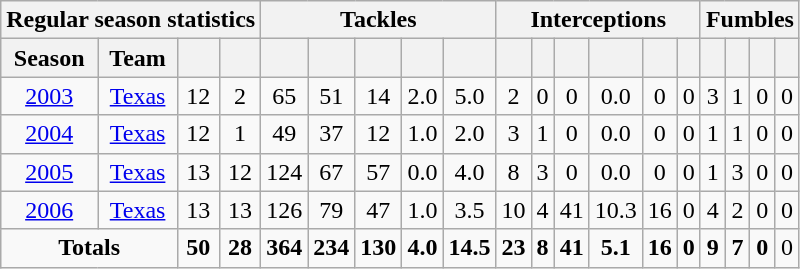<table class="wikitable" style="text-align:center;">
<tr>
<th colspan="4">Regular season statistics</th>
<th colspan="5">Tackles</th>
<th colspan="6">Interceptions</th>
<th colspan="4">Fumbles</th>
</tr>
<tr>
<th>Season</th>
<th>Team</th>
<th></th>
<th></th>
<th></th>
<th></th>
<th></th>
<th></th>
<th></th>
<th></th>
<th></th>
<th></th>
<th></th>
<th></th>
<th></th>
<th></th>
<th></th>
<th></th>
<th></th>
</tr>
<tr>
<td><a href='#'>2003</a></td>
<td><a href='#'>Texas</a></td>
<td>12</td>
<td>2</td>
<td>65</td>
<td>51</td>
<td>14</td>
<td>2.0</td>
<td>5.0</td>
<td>2</td>
<td>0</td>
<td>0</td>
<td>0.0</td>
<td>0</td>
<td>0</td>
<td>3</td>
<td>1</td>
<td>0</td>
<td>0</td>
</tr>
<tr>
<td><a href='#'>2004</a></td>
<td><a href='#'>Texas</a></td>
<td>12</td>
<td>1</td>
<td>49</td>
<td>37</td>
<td>12</td>
<td>1.0</td>
<td>2.0</td>
<td>3</td>
<td>1</td>
<td>0</td>
<td>0.0</td>
<td>0</td>
<td>0</td>
<td>1</td>
<td>1</td>
<td>0</td>
<td>0</td>
</tr>
<tr>
<td><a href='#'>2005</a></td>
<td><a href='#'>Texas</a></td>
<td>13</td>
<td>12</td>
<td>124</td>
<td>67</td>
<td>57</td>
<td>0.0</td>
<td>4.0</td>
<td>8</td>
<td>3</td>
<td>0</td>
<td>0.0</td>
<td>0</td>
<td>0</td>
<td>1</td>
<td>3</td>
<td>0</td>
<td>0</td>
</tr>
<tr>
<td><a href='#'>2006</a></td>
<td><a href='#'>Texas</a></td>
<td>13</td>
<td>13</td>
<td>126</td>
<td>79</td>
<td>47</td>
<td>1.0</td>
<td>3.5</td>
<td>10</td>
<td>4</td>
<td>41</td>
<td>10.3</td>
<td>16</td>
<td>0</td>
<td>4</td>
<td>2</td>
<td>0</td>
<td>0</td>
</tr>
<tr>
<td colspan="2"><strong>Totals</strong></td>
<td><strong>50</strong></td>
<td><strong>28</strong></td>
<td><strong>364</strong></td>
<td><strong>234</strong></td>
<td><strong>130</strong></td>
<td><strong>4.0</strong></td>
<td><strong>14.5</strong></td>
<td><strong>23</strong></td>
<td><strong>8</strong></td>
<td><strong>41</strong></td>
<td><strong>5.1</strong></td>
<td><strong>16</strong></td>
<td><strong>0</strong></td>
<td><strong>9</strong></td>
<td><strong>7</strong></td>
<td><strong>0</strong></td>
<td>0</td>
</tr>
</table>
